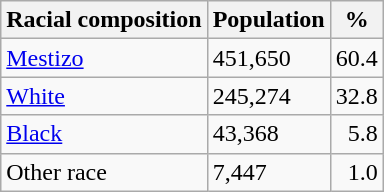<table class="wikitable">
<tr>
<th>Racial composition</th>
<th>Population</th>
<th>%</th>
</tr>
<tr>
<td><a href='#'>Mestizo</a></td>
<td>451,650</td>
<td style="text-align:right;">60.4</td>
</tr>
<tr>
<td><a href='#'>White</a></td>
<td>245,274</td>
<td style="text-align:right;">32.8</td>
</tr>
<tr>
<td><a href='#'>Black</a></td>
<td>43,368</td>
<td style="text-align:right;">5.8</td>
</tr>
<tr>
<td>Other race</td>
<td>7,447</td>
<td style="text-align:right;">1.0</td>
</tr>
</table>
